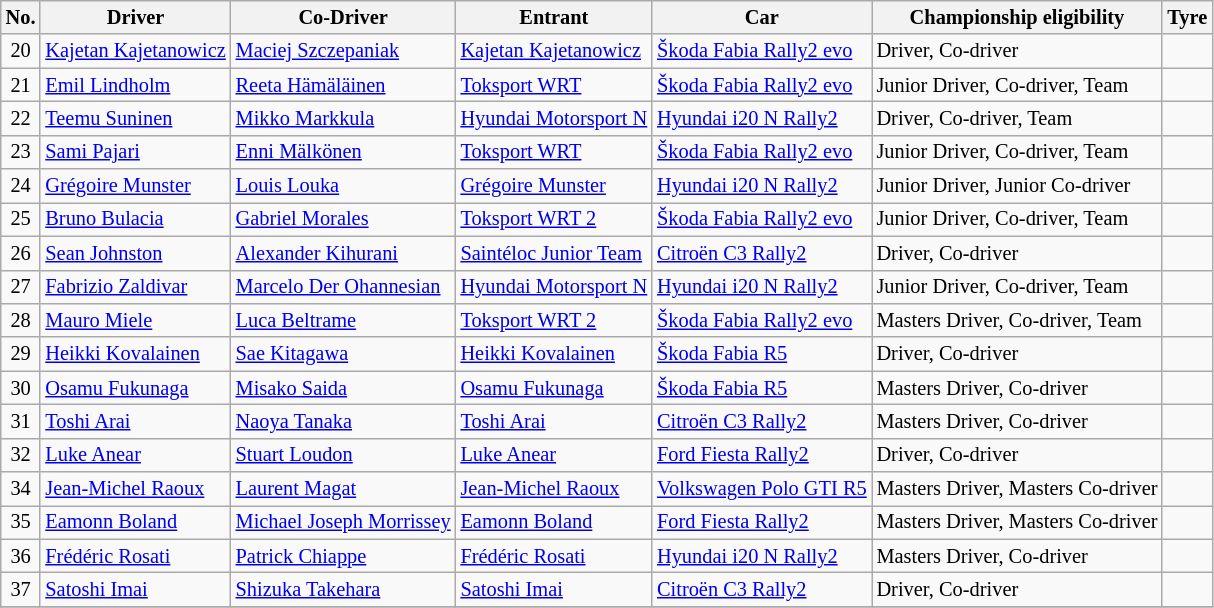<table class="wikitable" style="font-size: 85%;">
<tr>
<th>No.</th>
<th>Driver</th>
<th>Co-Driver</th>
<th>Entrant</th>
<th>Car</th>
<th>Championship eligibility</th>
<th>Tyre</th>
</tr>
<tr>
<td align="center">20</td>
<td> <a href='#'>Kajetan Kajetanowicz</a></td>
<td> <a href='#'>Maciej Szczepaniak</a></td>
<td> <a href='#'>Kajetan Kajetanowicz</a></td>
<td><a href='#'>Škoda Fabia Rally2 evo</a></td>
<td>Driver, Co-driver</td>
<td align="center"></td>
</tr>
<tr>
<td align="center">21</td>
<td> <a href='#'>Emil Lindholm</a></td>
<td> <a href='#'>Reeta Hämäläinen</a></td>
<td> <a href='#'>Toksport WRT</a></td>
<td><a href='#'>Škoda Fabia Rally2 evo</a></td>
<td>Junior Driver, Co-driver, Team</td>
<td align="center"></td>
</tr>
<tr>
<td align="center">22</td>
<td> <a href='#'>Teemu Suninen</a></td>
<td> <a href='#'>Mikko Markkula</a></td>
<td> <a href='#'>Hyundai Motorsport N</a></td>
<td><a href='#'>Hyundai i20 N Rally2</a></td>
<td>Driver, Co-driver, Team</td>
<td align="center"></td>
</tr>
<tr>
<td align="center">23</td>
<td> <a href='#'>Sami Pajari</a></td>
<td> <a href='#'>Enni Mälkönen</a></td>
<td> <a href='#'>Toksport WRT</a></td>
<td><a href='#'>Škoda Fabia Rally2 evo</a></td>
<td>Junior Driver, Co-driver, Team</td>
<td align="center"></td>
</tr>
<tr>
<td align="center">24</td>
<td> <a href='#'>Grégoire Munster</a></td>
<td> <a href='#'>Louis Louka</a></td>
<td> <a href='#'>Grégoire Munster</a></td>
<td><a href='#'>Hyundai i20 N Rally2</a></td>
<td>Junior Driver, Junior Co-driver</td>
<td align="center"></td>
</tr>
<tr>
<td align="center">25</td>
<td> <a href='#'>Bruno Bulacia</a></td>
<td> <a href='#'>Gabriel Morales</a></td>
<td> <a href='#'>Toksport WRT 2</a></td>
<td><a href='#'>Škoda Fabia Rally2 evo</a></td>
<td>Junior Driver, Co-driver, Team</td>
<td align="center"></td>
</tr>
<tr>
<td align="center">26</td>
<td> <a href='#'>Sean Johnston</a></td>
<td> <a href='#'>Alexander Kihurani</a></td>
<td> <a href='#'>Saintéloc Junior Team</a></td>
<td><a href='#'>Citroën C3 Rally2</a></td>
<td>Driver, Co-driver</td>
<td align="center"></td>
</tr>
<tr>
<td align="center">27</td>
<td> <a href='#'>Fabrizio Zaldivar</a></td>
<td> <a href='#'>Marcelo Der Ohannesian</a></td>
<td> <a href='#'>Hyundai Motorsport N</a></td>
<td><a href='#'>Hyundai i20 N Rally2</a></td>
<td>Junior Driver, Co-driver, Team</td>
<td align="center"></td>
</tr>
<tr>
<td align="center">28</td>
<td> <a href='#'>Mauro Miele</a></td>
<td> <a href='#'>Luca Beltrame</a></td>
<td> <a href='#'>Toksport WRT 2</a></td>
<td><a href='#'>Škoda Fabia Rally2 evo</a></td>
<td>Masters Driver, Co-driver, Team</td>
<td align="center"></td>
</tr>
<tr>
<td align="center">29</td>
<td> <a href='#'>Heikki Kovalainen</a></td>
<td> <a href='#'>Sae Kitagawa</a></td>
<td> <a href='#'>Heikki Kovalainen</a></td>
<td><a href='#'>Škoda Fabia R5</a></td>
<td>Driver, Co-driver</td>
<td align="center"></td>
</tr>
<tr>
<td align="center">30</td>
<td> <a href='#'>Osamu Fukunaga</a></td>
<td> <a href='#'>Misako Saida</a></td>
<td> <a href='#'>Osamu Fukunaga</a></td>
<td><a href='#'>Škoda Fabia R5</a></td>
<td>Masters Driver, Co-driver</td>
<td align="center"></td>
</tr>
<tr>
<td align="center">31</td>
<td> <a href='#'>Toshi Arai</a></td>
<td> <a href='#'>Naoya Tanaka</a></td>
<td> <a href='#'>Toshi Arai</a></td>
<td><a href='#'>Citroën C3 Rally2</a></td>
<td>Masters Driver, Co-driver</td>
<td align="center"></td>
</tr>
<tr>
<td align="center">32</td>
<td> <a href='#'>Luke Anear</a></td>
<td> <a href='#'>Stuart Loudon</a></td>
<td> <a href='#'>Luke Anear</a></td>
<td><a href='#'>Ford Fiesta Rally2</a></td>
<td>Driver, Co-driver</td>
<td align="center"></td>
</tr>
<tr>
<td align="center">34</td>
<td> <a href='#'>Jean-Michel Raoux</a></td>
<td> <a href='#'>Laurent Magat</a></td>
<td> <a href='#'>Jean-Michel Raoux</a></td>
<td><a href='#'>Volkswagen Polo GTI R5</a></td>
<td>Masters Driver, Masters Co-driver</td>
<td align="center"></td>
</tr>
<tr>
<td align="center">35</td>
<td> <a href='#'>Eamonn Boland</a></td>
<td> <a href='#'>Michael Joseph Morrissey</a></td>
<td> <a href='#'>Eamonn Boland</a></td>
<td><a href='#'>Ford Fiesta Rally2</a></td>
<td>Masters Driver, Masters Co-driver</td>
<td align="center"></td>
</tr>
<tr>
<td align="center">36</td>
<td> <a href='#'>Frédéric Rosati</a></td>
<td> <a href='#'>Patrick Chiappe</a></td>
<td> <a href='#'>Frédéric Rosati</a></td>
<td><a href='#'>Hyundai i20 N Rally2</a></td>
<td>Masters Driver, Co-driver</td>
<td align="center"></td>
</tr>
<tr>
<td align="center">37</td>
<td> <a href='#'>Satoshi Imai</a></td>
<td> <a href='#'>Shizuka Takehara</a></td>
<td> <a href='#'>Satoshi Imai</a></td>
<td><a href='#'>Citroën C3 Rally2</a></td>
<td>Driver, Co-driver</td>
<td align="center"></td>
</tr>
<tr>
</tr>
</table>
